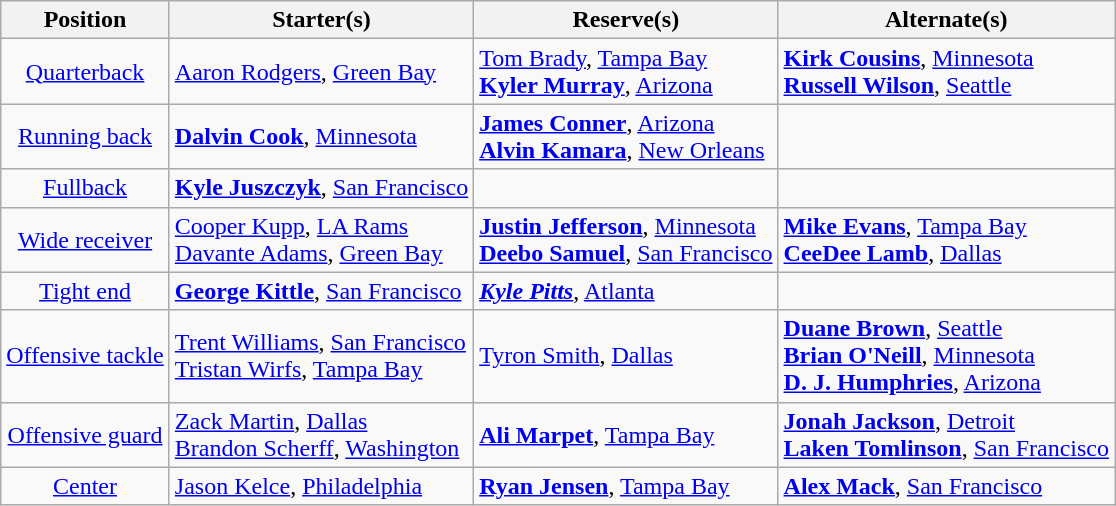<table class="wikitable">
<tr>
<th>Position</th>
<th>Starter(s)</th>
<th>Reserve(s)</th>
<th>Alternate(s)</th>
</tr>
<tr>
<td style="text-align:center"><a href='#'>Quarterback</a></td>
<td> <a href='#'>Aaron Rodgers</a>, <a href='#'>Green Bay</a></td>
<td> <a href='#'>Tom Brady</a>, <a href='#'>Tampa Bay</a><br> <strong><a href='#'>Kyler Murray</a></strong>, <a href='#'>Arizona</a></td>
<td> <strong><a href='#'>Kirk Cousins</a></strong>, <a href='#'>Minnesota</a><br> <strong><a href='#'>Russell Wilson</a></strong>, <a href='#'>Seattle</a></td>
</tr>
<tr>
<td style="text-align:center"><a href='#'>Running back</a></td>
<td> <strong><a href='#'>Dalvin Cook</a></strong>, <a href='#'>Minnesota</a></td>
<td> <strong><a href='#'>James Conner</a></strong>, <a href='#'>Arizona</a><br> <strong><a href='#'>Alvin Kamara</a></strong>, <a href='#'>New Orleans</a></td>
<td></td>
</tr>
<tr>
<td style="text-align:center"><a href='#'>Fullback</a></td>
<td> <strong><a href='#'>Kyle Juszczyk</a></strong>, <a href='#'>San Francisco</a></td>
<td></td>
<td></td>
</tr>
<tr>
<td style="text-align:center"><a href='#'>Wide receiver</a></td>
<td> <a href='#'>Cooper Kupp</a>, <a href='#'>LA Rams</a><br> <a href='#'>Davante Adams</a>, <a href='#'>Green Bay</a></td>
<td> <strong><a href='#'>Justin Jefferson</a></strong>, <a href='#'>Minnesota</a><br> <strong><a href='#'>Deebo Samuel</a></strong>, <a href='#'>San Francisco</a></td>
<td> <strong><a href='#'>Mike Evans</a></strong>, <a href='#'>Tampa Bay</a><br> <strong><a href='#'>CeeDee Lamb</a></strong>, <a href='#'>Dallas</a></td>
</tr>
<tr>
<td style="text-align:center"><a href='#'>Tight end</a></td>
<td> <strong><a href='#'>George Kittle</a></strong>, <a href='#'>San Francisco</a></td>
<td> <strong><em><a href='#'>Kyle Pitts</a></em></strong>, <a href='#'>Atlanta</a></td>
<td></td>
</tr>
<tr>
<td style="text-align:center"><a href='#'>Offensive tackle</a></td>
<td> <a href='#'>Trent Williams</a>, <a href='#'>San Francisco</a><br> <a href='#'>Tristan Wirfs</a>, <a href='#'>Tampa Bay</a></td>
<td> <a href='#'>Tyron Smith</a>, <a href='#'>Dallas</a></td>
<td> <strong><a href='#'>Duane Brown</a></strong>, <a href='#'>Seattle</a><br> <strong><a href='#'>Brian O'Neill</a></strong>, <a href='#'>Minnesota</a><br> <strong><a href='#'>D. J. Humphries</a></strong>, <a href='#'>Arizona</a></td>
</tr>
<tr>
<td style="text-align:center"><a href='#'>Offensive guard</a></td>
<td> <a href='#'>Zack Martin</a>, <a href='#'>Dallas</a><br> <a href='#'>Brandon Scherff</a>, <a href='#'>Washington</a></td>
<td> <strong><a href='#'>Ali Marpet</a></strong>, <a href='#'>Tampa Bay</a></td>
<td> <strong><a href='#'>Jonah Jackson</a></strong>, <a href='#'>Detroit</a><br> <strong><a href='#'>Laken Tomlinson</a></strong>, <a href='#'>San Francisco</a></td>
</tr>
<tr>
<td style="text-align:center"><a href='#'>Center</a></td>
<td> <a href='#'>Jason Kelce</a>, <a href='#'>Philadelphia</a></td>
<td> <strong><a href='#'>Ryan Jensen</a></strong>, <a href='#'>Tampa Bay</a></td>
<td> <strong><a href='#'>Alex Mack</a></strong>, <a href='#'>San Francisco</a></td>
</tr>
</table>
